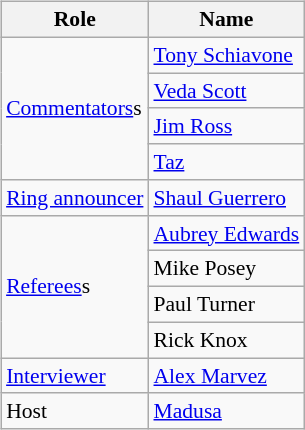<table class=wikitable style="font-size:90%; margin: 0.5em 0 0.5em 1em; float: right; clear: right;">
<tr>
<th>Role</th>
<th>Name</th>
</tr>
<tr>
<td rowspan=4><a href='#'>Commentators</a>s</td>
<td><a href='#'>Tony Schiavone</a></td>
</tr>
<tr>
<td><a href='#'>Veda Scott</a></td>
</tr>
<tr>
<td><a href='#'>Jim Ross</a> </td>
</tr>
<tr>
<td><a href='#'>Taz</a> </td>
</tr>
<tr>
<td rowspan=1><a href='#'>Ring announcer</a></td>
<td><a href='#'>Shaul Guerrero</a></td>
</tr>
<tr>
<td rowspan=4><a href='#'>Referees</a>s</td>
<td><a href='#'>Aubrey Edwards</a></td>
</tr>
<tr>
<td>Mike Posey</td>
</tr>
<tr>
<td>Paul Turner</td>
</tr>
<tr>
<td>Rick Knox</td>
</tr>
<tr>
<td rowspan=1><a href='#'>Interviewer</a></td>
<td><a href='#'>Alex Marvez</a></td>
</tr>
<tr>
<td rowspan=1>Host</td>
<td><a href='#'>Madusa</a></td>
</tr>
</table>
